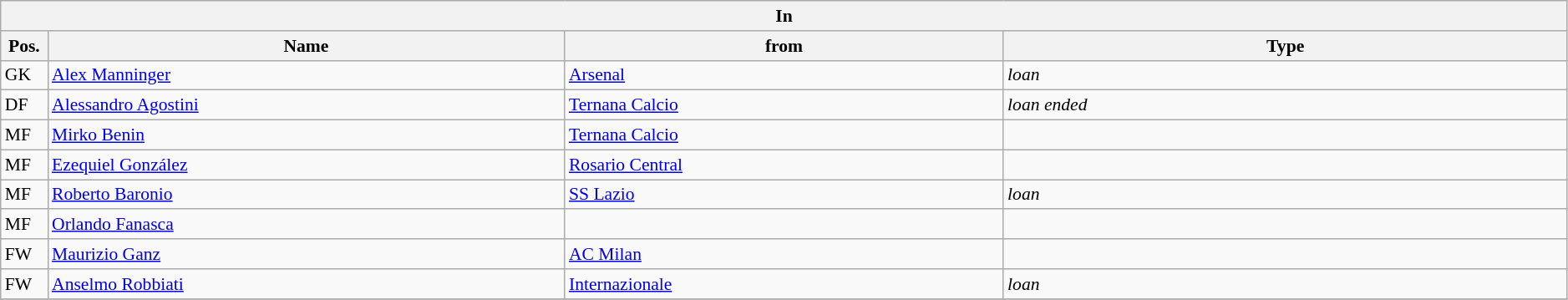<table class="wikitable" style="font-size:90%;width:99%;">
<tr>
<th colspan="4">In</th>
</tr>
<tr>
<th width=3%>Pos.</th>
<th width=33%>Name</th>
<th width=28%>from</th>
<th width=50%>Type</th>
</tr>
<tr>
<td>GK</td>
<td><a href='#'>Alex Manninger</a></td>
<td><a href='#'>Arsenal</a></td>
<td><em>loan</em></td>
</tr>
<tr>
<td>DF</td>
<td><a href='#'>Alessandro Agostini</a></td>
<td><a href='#'>Ternana Calcio</a></td>
<td><em>loan ended</em></td>
</tr>
<tr>
<td>MF</td>
<td><a href='#'>Mirko Benin</a></td>
<td><a href='#'>Ternana Calcio</a></td>
<td></td>
</tr>
<tr>
<td>MF</td>
<td><a href='#'>Ezequiel González</a></td>
<td><a href='#'>Rosario Central</a></td>
<td></td>
</tr>
<tr>
<td>MF</td>
<td><a href='#'>Roberto Baronio</a></td>
<td><a href='#'>SS Lazio</a></td>
<td><em>loan</em></td>
</tr>
<tr>
<td>MF</td>
<td><a href='#'>Orlando Fanasca</a></td>
<td></td>
<td></td>
</tr>
<tr>
<td>FW</td>
<td><a href='#'>Maurizio Ganz</a></td>
<td><a href='#'>AC Milan</a></td>
<td></td>
</tr>
<tr>
<td>FW</td>
<td><a href='#'>Anselmo Robbiati</a></td>
<td><a href='#'>Internazionale</a></td>
<td><em>loan</em></td>
</tr>
<tr>
</tr>
</table>
